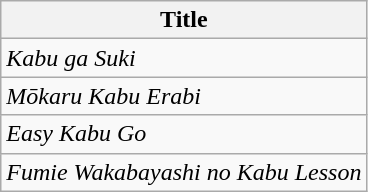<table class="wikitable">
<tr>
<th>Title</th>
</tr>
<tr>
<td><em>Kabu ga Suki</em></td>
</tr>
<tr>
<td><em>Mōkaru Kabu Erabi</em></td>
</tr>
<tr>
<td><em>Easy Kabu Go</em></td>
</tr>
<tr>
<td><em>Fumie Wakabayashi no Kabu Lesson</em></td>
</tr>
</table>
